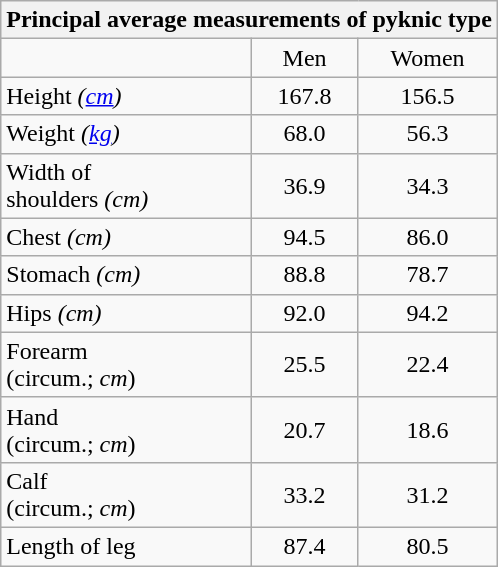<table class="wikitable">
<tr>
<th colspan="3" style="text-align: center; font-weight: bold;">Principal average measurements of pyknic type</th>
</tr>
<tr>
<td></td>
<td style="text-align: center;">Men</td>
<td style="text-align: center;">Women</td>
</tr>
<tr>
<td>Height <em>(<a href='#'>cm</a>)</em></td>
<td style="text-align: center;">167.8</td>
<td style="text-align: center;">156.5</td>
</tr>
<tr>
<td>Weight <em>(<a href='#'>kg</a>)</em></td>
<td style="text-align: center;">68.0</td>
<td style="text-align: center;">56.3</td>
</tr>
<tr>
<td>Width of<br>shoulders <em>(cm)</em></td>
<td style="text-align: center;">36.9</td>
<td style="text-align: center;">34.3</td>
</tr>
<tr>
<td>Chest <em>(cm)</em></td>
<td style="text-align: center;">94.5</td>
<td style="text-align: center;">86.0</td>
</tr>
<tr>
<td>Stomach <em>(cm)</em></td>
<td style="text-align: center;">88.8</td>
<td style="text-align: center;">78.7</td>
</tr>
<tr>
<td>Hips <em>(cm)</em></td>
<td style="text-align: center;">92.0</td>
<td style="text-align: center;">94.2</td>
</tr>
<tr>
<td>Forearm<br>(circum.; <em>cm</em>)</td>
<td style="text-align: center;">25.5</td>
<td style="text-align: center;">22.4</td>
</tr>
<tr>
<td>Hand<br>(circum.; <em>cm</em>)</td>
<td style="text-align: center;">20.7</td>
<td style="text-align: center;">18.6</td>
</tr>
<tr>
<td>Calf<br>(circum.; <em>cm</em>)</td>
<td style="text-align: center;">33.2</td>
<td style="text-align: center;">31.2</td>
</tr>
<tr>
<td>Length of leg</td>
<td style="text-align: center;">87.4</td>
<td style="text-align: center;">80.5</td>
</tr>
</table>
